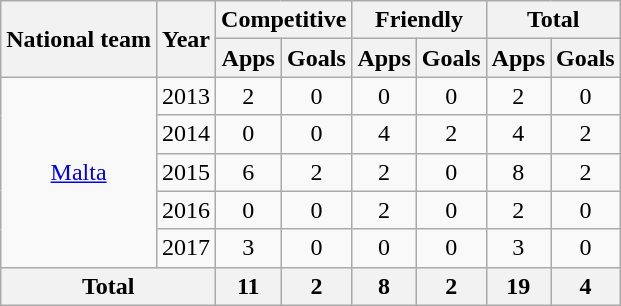<table class="wikitable" style="text-align:center">
<tr>
<th rowspan="2">National team</th>
<th rowspan="2">Year</th>
<th colspan="2">Competitive</th>
<th colspan="2">Friendly</th>
<th colspan="2">Total</th>
</tr>
<tr>
<th>Apps</th>
<th>Goals</th>
<th>Apps</th>
<th>Goals</th>
<th>Apps</th>
<th>Goals</th>
</tr>
<tr>
<td rowspan="5"><a href='#'>Malta</a></td>
<td>2013</td>
<td>2</td>
<td>0</td>
<td>0</td>
<td>0</td>
<td>2</td>
<td>0</td>
</tr>
<tr>
<td>2014</td>
<td>0</td>
<td>0</td>
<td>4</td>
<td>2</td>
<td>4</td>
<td>2</td>
</tr>
<tr>
<td>2015</td>
<td>6</td>
<td>2</td>
<td>2</td>
<td>0</td>
<td>8</td>
<td>2</td>
</tr>
<tr>
<td>2016</td>
<td>0</td>
<td>0</td>
<td>2</td>
<td>0</td>
<td>2</td>
<td>0</td>
</tr>
<tr>
<td>2017</td>
<td>3</td>
<td>0</td>
<td>0</td>
<td>0</td>
<td>3</td>
<td>0</td>
</tr>
<tr>
<th colspan="2">Total</th>
<th>11</th>
<th>2</th>
<th>8</th>
<th>2</th>
<th>19</th>
<th>4</th>
</tr>
</table>
